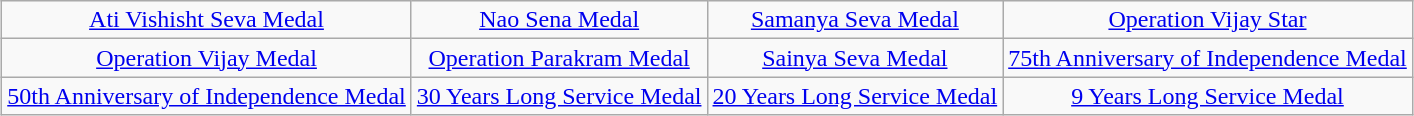<table class="wikitable" style="margin:1em auto; text-align:center;">
<tr>
<td><a href='#'>Ati Vishisht Seva Medal</a></td>
<td><a href='#'>Nao Sena Medal</a></td>
<td><a href='#'>Samanya Seva Medal</a></td>
<td><a href='#'>Operation Vijay Star</a></td>
</tr>
<tr>
<td><a href='#'>Operation Vijay Medal</a></td>
<td><a href='#'>Operation Parakram Medal</a></td>
<td><a href='#'>Sainya Seva Medal</a></td>
<td><a href='#'>75th Anniversary of Independence Medal</a></td>
</tr>
<tr>
<td><a href='#'>50th Anniversary of Independence Medal</a></td>
<td><a href='#'>30 Years Long Service Medal</a></td>
<td><a href='#'>20 Years Long Service Medal</a></td>
<td><a href='#'>9 Years Long Service Medal</a></td>
</tr>
</table>
